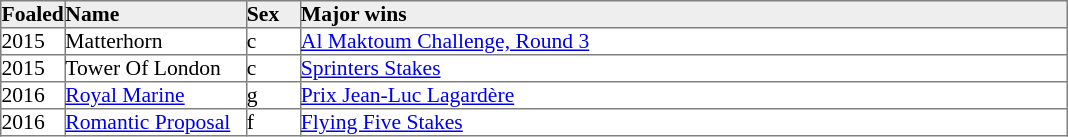<table border="1" cellpadding="0" style="border-collapse: collapse; font-size:90%">
<tr bgcolor="#eeeeee">
<td width="35px"><strong>Foaled</strong></td>
<td width="120px"><strong>Name</strong></td>
<td width="35px"><strong>Sex</strong></td>
<td width="510px"><strong>Major wins</strong></td>
</tr>
<tr>
<td>2015</td>
<td>Matterhorn</td>
<td>c</td>
<td><a href='#'>Al Maktoum Challenge, Round 3</a></td>
</tr>
<tr>
<td>2015</td>
<td>Tower Of London</td>
<td>c</td>
<td><a href='#'>Sprinters Stakes</a></td>
</tr>
<tr>
<td>2016</td>
<td><a href='#'>Royal Marine</a></td>
<td>g</td>
<td><a href='#'>Prix Jean-Luc Lagardère</a></td>
</tr>
<tr>
<td>2016</td>
<td><a href='#'>Romantic Proposal</a></td>
<td>f</td>
<td><a href='#'>Flying Five Stakes</a></td>
</tr>
</table>
